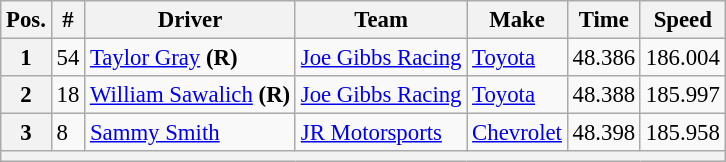<table class="wikitable" style="font-size:95%">
<tr>
<th>Pos.</th>
<th>#</th>
<th>Driver</th>
<th>Team</th>
<th>Make</th>
<th>Time</th>
<th>Speed</th>
</tr>
<tr>
<th>1</th>
<td>54</td>
<td><a href='#'>Taylor Gray</a> <strong>(R)</strong></td>
<td><a href='#'>Joe Gibbs Racing</a></td>
<td><a href='#'>Toyota</a></td>
<td>48.386</td>
<td>186.004</td>
</tr>
<tr>
<th>2</th>
<td>18</td>
<td><a href='#'>William Sawalich</a> <strong>(R)</strong></td>
<td><a href='#'>Joe Gibbs Racing</a></td>
<td><a href='#'>Toyota</a></td>
<td>48.388</td>
<td>185.997</td>
</tr>
<tr>
<th>3</th>
<td>8</td>
<td><a href='#'>Sammy Smith</a></td>
<td><a href='#'>JR Motorsports</a></td>
<td><a href='#'>Chevrolet</a></td>
<td>48.398</td>
<td>185.958</td>
</tr>
<tr>
<th colspan="7"></th>
</tr>
</table>
